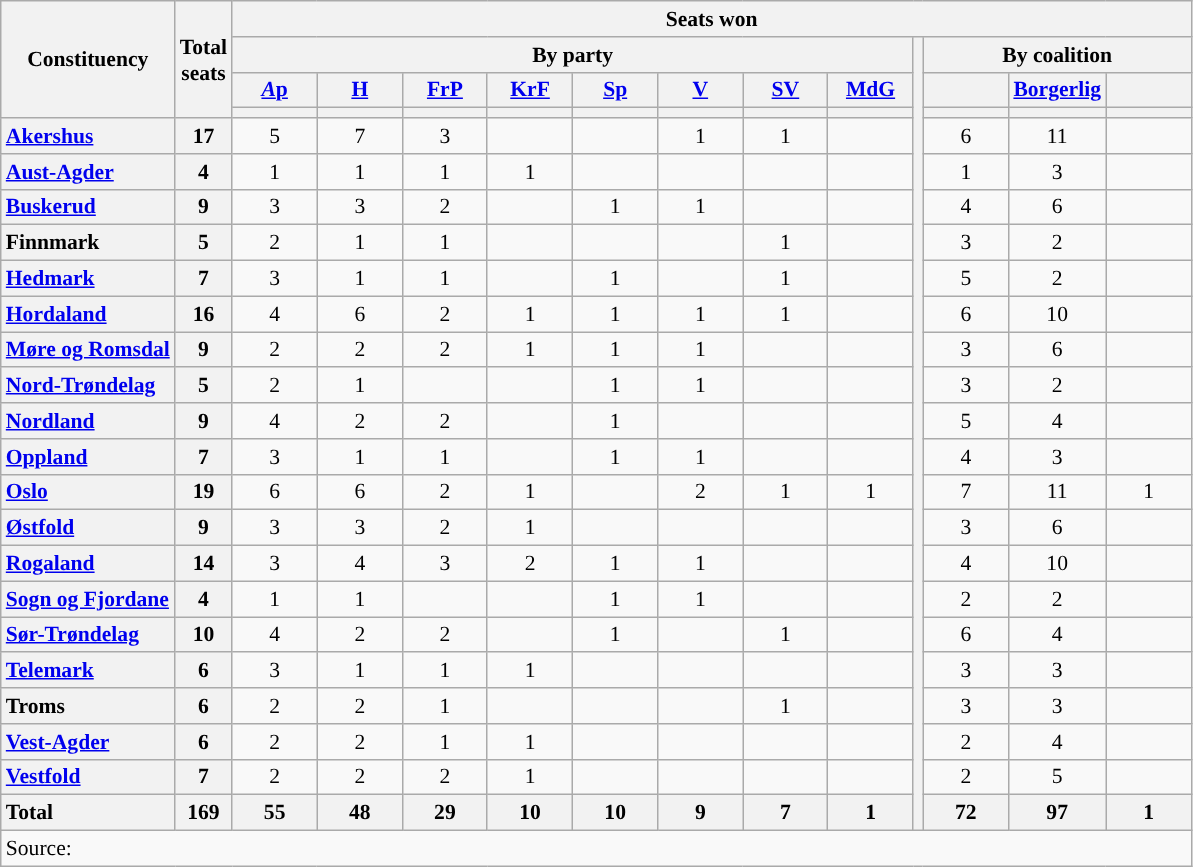<table class="wikitable" style="text-align:center; font-size: 0.9em;">
<tr>
<th rowspan="4">Constituency</th>
<th rowspan="4">Total<br>seats</th>
<th colspan="12">Seats won</th>
</tr>
<tr>
<th colspan="8">By party</th>
<th rowspan="23"></th>
<th colspan="3">By coalition</th>
</tr>
<tr>
<th class="unsortable" style="width:50px;"><a href='#'><em>A</em>p</a></th>
<th class="unsortable" style="width:50px;"><a href='#'>H</a></th>
<th class="unsortable" style="width:50px;"><a href='#'>FrP</a></th>
<th class="unsortable" style="width:50px;"><a href='#'>KrF</a></th>
<th class="unsortable" style="width:50px;"><a href='#'>Sp</a></th>
<th class="unsortable" style="width:50px;"><a href='#'>V</a></th>
<th class="unsortable" style="width:50px;"><a href='#'>SV</a></th>
<th class="unsortable" style="width:50px;"><a href='#'>MdG</a></th>
<th class="unsortable" style="width:50px;"></th>
<th class="unsortable" style="width:50px;"><a href='#'>Borgerlig</a></th>
<th class="unsortable" style="width:50px;"></th>
</tr>
<tr>
<th style="background:"></th>
<th style="background:"></th>
<th style="background:"></th>
<th style="background:"></th>
<th style="background:"></th>
<th style="background:"></th>
<th style="background:"></th>
<th style="background:"></th>
<th style="background:"></th>
<th style="background:"></th>
<th></th>
</tr>
<tr>
<th style="text-align: left;"><a href='#'>Akershus</a></th>
<th>17</th>
<td>5</td>
<td>7</td>
<td>3</td>
<td></td>
<td></td>
<td>1</td>
<td>1</td>
<td></td>
<td>6</td>
<td>11</td>
<td></td>
</tr>
<tr>
<th style="text-align: left;"><a href='#'>Aust-Agder</a></th>
<th>4</th>
<td>1</td>
<td>1</td>
<td>1</td>
<td>1</td>
<td></td>
<td></td>
<td></td>
<td></td>
<td>1</td>
<td>3</td>
<td></td>
</tr>
<tr>
<th style="text-align: left;"><a href='#'>Buskerud</a></th>
<th>9</th>
<td>3</td>
<td>3</td>
<td>2</td>
<td></td>
<td>1</td>
<td>1</td>
<td></td>
<td></td>
<td>4</td>
<td>6</td>
<td></td>
</tr>
<tr>
<th style="text-align: left;">Finnmark</th>
<th>5</th>
<td>2</td>
<td>1</td>
<td>1</td>
<td></td>
<td></td>
<td></td>
<td>1</td>
<td></td>
<td>3</td>
<td>2</td>
<td></td>
</tr>
<tr>
<th style="text-align: left;"><a href='#'>Hedmark</a></th>
<th>7</th>
<td>3</td>
<td>1</td>
<td>1</td>
<td></td>
<td>1</td>
<td></td>
<td>1</td>
<td></td>
<td>5</td>
<td>2</td>
<td></td>
</tr>
<tr>
<th style="text-align: left;"><a href='#'>Hordaland</a></th>
<th>16</th>
<td>4</td>
<td>6</td>
<td>2</td>
<td>1</td>
<td>1</td>
<td>1</td>
<td>1</td>
<td></td>
<td>6</td>
<td>10</td>
<td></td>
</tr>
<tr>
<th style="text-align: left;"><a href='#'>Møre og Romsdal</a></th>
<th>9</th>
<td>2</td>
<td>2</td>
<td>2</td>
<td>1</td>
<td>1</td>
<td>1</td>
<td></td>
<td></td>
<td>3</td>
<td>6</td>
<td></td>
</tr>
<tr>
<th style="text-align: left;"><a href='#'>Nord-Trøndelag</a></th>
<th>5</th>
<td>2</td>
<td>1</td>
<td></td>
<td></td>
<td>1</td>
<td>1</td>
<td></td>
<td></td>
<td>3</td>
<td>2</td>
<td></td>
</tr>
<tr>
<th style="text-align: left;"><a href='#'>Nordland</a></th>
<th>9</th>
<td>4</td>
<td>2</td>
<td>2</td>
<td></td>
<td>1</td>
<td></td>
<td></td>
<td></td>
<td>5</td>
<td>4</td>
<td></td>
</tr>
<tr>
<th style="text-align: left;"><a href='#'>Oppland</a></th>
<th>7</th>
<td>3</td>
<td>1</td>
<td>1</td>
<td></td>
<td>1</td>
<td>1</td>
<td></td>
<td></td>
<td>4</td>
<td>3</td>
<td></td>
</tr>
<tr>
<th style="text-align: left;"><a href='#'>Oslo</a></th>
<th>19</th>
<td>6</td>
<td>6</td>
<td>2</td>
<td>1</td>
<td></td>
<td>2</td>
<td>1</td>
<td>1</td>
<td>7</td>
<td>11</td>
<td>1</td>
</tr>
<tr>
<th style="text-align: left;"><a href='#'>Østfold</a></th>
<th>9</th>
<td>3</td>
<td>3</td>
<td>2</td>
<td>1</td>
<td></td>
<td></td>
<td></td>
<td></td>
<td>3</td>
<td>6</td>
<td></td>
</tr>
<tr>
<th style="text-align: left;"><a href='#'>Rogaland</a></th>
<th>14</th>
<td>3</td>
<td>4</td>
<td>3</td>
<td>2</td>
<td>1</td>
<td>1</td>
<td></td>
<td></td>
<td>4</td>
<td>10</td>
<td></td>
</tr>
<tr>
<th style="text-align: left;"><a href='#'>Sogn og Fjordane</a></th>
<th>4</th>
<td>1</td>
<td>1</td>
<td></td>
<td></td>
<td>1</td>
<td>1</td>
<td></td>
<td></td>
<td>2</td>
<td>2</td>
<td></td>
</tr>
<tr>
<th style="text-align: left;"><a href='#'>Sør-Trøndelag</a></th>
<th>10</th>
<td>4</td>
<td>2</td>
<td>2</td>
<td></td>
<td>1</td>
<td></td>
<td>1</td>
<td></td>
<td>6</td>
<td>4</td>
<td></td>
</tr>
<tr>
<th style="text-align: left;"><a href='#'>Telemark</a></th>
<th>6</th>
<td>3</td>
<td>1</td>
<td>1</td>
<td>1</td>
<td></td>
<td></td>
<td></td>
<td></td>
<td>3</td>
<td>3</td>
<td></td>
</tr>
<tr>
<th style="text-align: left;">Troms</th>
<th>6</th>
<td>2</td>
<td>2</td>
<td>1</td>
<td></td>
<td></td>
<td></td>
<td>1</td>
<td></td>
<td>3</td>
<td>3</td>
<td></td>
</tr>
<tr>
<th style="text-align: left;"><a href='#'>Vest-Agder</a></th>
<th>6</th>
<td>2</td>
<td>2</td>
<td>1</td>
<td>1</td>
<td></td>
<td></td>
<td></td>
<td></td>
<td>2</td>
<td>4</td>
<td></td>
</tr>
<tr>
<th style="text-align: left;"><a href='#'>Vestfold</a></th>
<th>7</th>
<td>2</td>
<td>2</td>
<td>2</td>
<td>1</td>
<td></td>
<td></td>
<td></td>
<td></td>
<td>2</td>
<td>5</td>
<td></td>
</tr>
<tr>
<th style="text-align: left;">Total</th>
<th>169</th>
<th>55</th>
<th>48</th>
<th>29</th>
<th>10</th>
<th>10</th>
<th>9</th>
<th>7</th>
<th>1</th>
<th>72</th>
<th>97</th>
<th>1</th>
</tr>
<tr>
<td colspan="14" align="left">Source: </td>
</tr>
</table>
